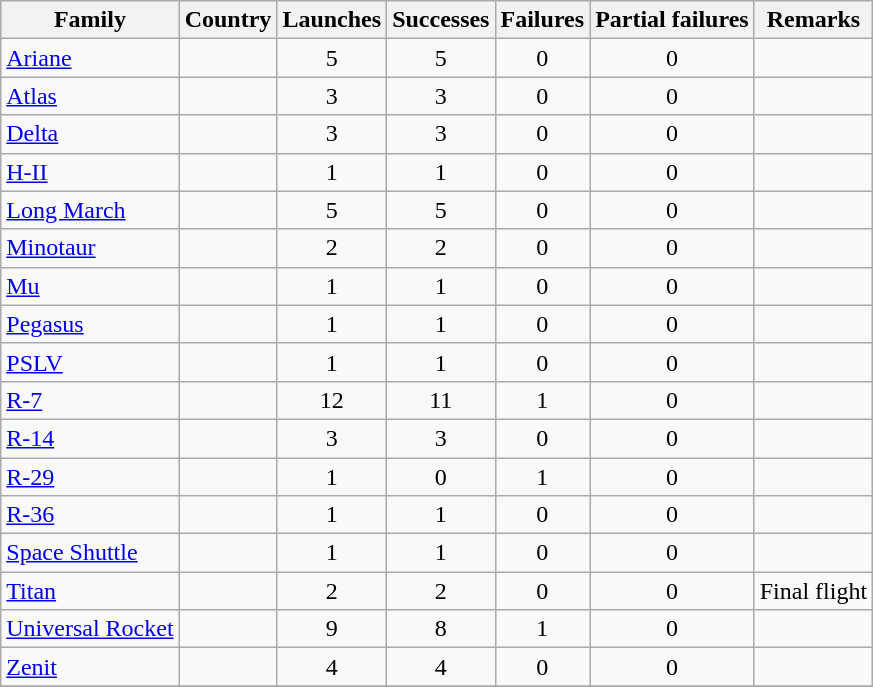<table class="wikitable sortable collapsible collapsed" style=text-align:center>
<tr>
<th>Family</th>
<th>Country</th>
<th>Launches</th>
<th>Successes</th>
<th>Failures</th>
<th>Partial failures</th>
<th>Remarks</th>
</tr>
<tr>
<td align=left><a href='#'>Ariane</a></td>
<td align=left></td>
<td>5</td>
<td>5</td>
<td>0</td>
<td>0</td>
<td></td>
</tr>
<tr>
<td align=left><a href='#'>Atlas</a></td>
<td align=left></td>
<td>3</td>
<td>3</td>
<td>0</td>
<td>0</td>
<td></td>
</tr>
<tr>
<td align=left><a href='#'>Delta</a></td>
<td align=left></td>
<td>3</td>
<td>3</td>
<td>0</td>
<td>0</td>
<td></td>
</tr>
<tr>
<td align=left><a href='#'>H-II</a></td>
<td align=left></td>
<td>1</td>
<td>1</td>
<td>0</td>
<td>0</td>
<td></td>
</tr>
<tr>
<td align=left><a href='#'>Long March</a></td>
<td align=left></td>
<td>5</td>
<td>5</td>
<td>0</td>
<td>0</td>
<td></td>
</tr>
<tr>
<td align=left><a href='#'>Minotaur</a></td>
<td align=left></td>
<td>2</td>
<td>2</td>
<td>0</td>
<td>0</td>
<td></td>
</tr>
<tr>
<td align=left><a href='#'>Mu</a></td>
<td align=left></td>
<td>1</td>
<td>1</td>
<td>0</td>
<td>0</td>
<td></td>
</tr>
<tr>
<td align=left><a href='#'>Pegasus</a></td>
<td align=left></td>
<td>1</td>
<td>1</td>
<td>0</td>
<td>0</td>
<td></td>
</tr>
<tr>
<td align=left><a href='#'>PSLV</a></td>
<td align=left></td>
<td>1</td>
<td>1</td>
<td>0</td>
<td>0</td>
<td></td>
</tr>
<tr>
<td align=left><a href='#'>R-7</a></td>
<td align=left></td>
<td>12</td>
<td>11</td>
<td>1</td>
<td>0</td>
<td></td>
</tr>
<tr>
<td align=left><a href='#'>R-14</a></td>
<td align=left></td>
<td>3</td>
<td>3</td>
<td>0</td>
<td>0</td>
<td></td>
</tr>
<tr>
<td align=left><a href='#'>R-29</a></td>
<td align=left></td>
<td>1</td>
<td>0</td>
<td>1</td>
<td>0</td>
<td></td>
</tr>
<tr>
<td align=left><a href='#'>R-36</a></td>
<td align=left></td>
<td>1</td>
<td>1</td>
<td>0</td>
<td>0</td>
<td></td>
</tr>
<tr>
<td align=left><a href='#'>Space Shuttle</a></td>
<td align=left></td>
<td>1</td>
<td>1</td>
<td>0</td>
<td>0</td>
<td></td>
</tr>
<tr>
<td align=left><a href='#'>Titan</a></td>
<td align=left></td>
<td>2</td>
<td>2</td>
<td>0</td>
<td>0</td>
<td align=left>Final flight</td>
</tr>
<tr>
<td align=left><a href='#'>Universal Rocket</a></td>
<td align=left></td>
<td>9</td>
<td>8</td>
<td>1</td>
<td>0</td>
<td></td>
</tr>
<tr>
<td align=left><a href='#'>Zenit</a></td>
<td align=left></td>
<td>4</td>
<td>4</td>
<td>0</td>
<td>0</td>
<td></td>
</tr>
<tr>
</tr>
</table>
